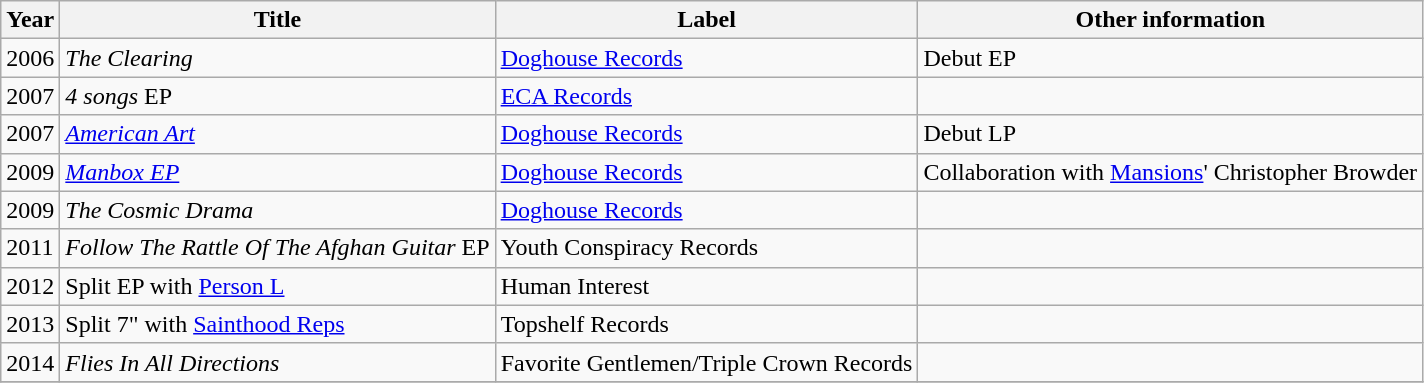<table class="wikitable">
<tr>
<th>Year</th>
<th>Title</th>
<th>Label</th>
<th>Other information</th>
</tr>
<tr>
<td>2006</td>
<td><em>The Clearing</em></td>
<td><a href='#'>Doghouse Records</a></td>
<td>Debut EP</td>
</tr>
<tr>
<td>2007</td>
<td><em>4 songs</em> EP</td>
<td><a href='#'>ECA Records</a></td>
<td></td>
</tr>
<tr>
<td>2007</td>
<td><em><a href='#'>American Art</a></em></td>
<td><a href='#'>Doghouse Records</a></td>
<td>Debut LP</td>
</tr>
<tr>
<td>2009</td>
<td><em><a href='#'> Manbox EP</a></em></td>
<td><a href='#'>Doghouse Records</a></td>
<td>Collaboration with <a href='#'>Mansions</a>' Christopher Browder</td>
</tr>
<tr>
<td>2009</td>
<td><em>The Cosmic Drama</em></td>
<td><a href='#'>Doghouse Records</a></td>
<td></td>
</tr>
<tr>
<td>2011</td>
<td><em>Follow The Rattle Of The Afghan Guitar</em> EP</td>
<td>Youth Conspiracy Records</td>
<td></td>
</tr>
<tr>
<td>2012</td>
<td>Split EP with <a href='#'>Person L</a></td>
<td>Human Interest</td>
<td></td>
</tr>
<tr>
<td>2013</td>
<td>Split 7" with <a href='#'>Sainthood Reps</a></td>
<td>Topshelf Records</td>
<td></td>
</tr>
<tr>
<td>2014</td>
<td><em>Flies In All Directions</em></td>
<td>Favorite Gentlemen/Triple Crown Records</td>
<td></td>
</tr>
<tr>
</tr>
</table>
